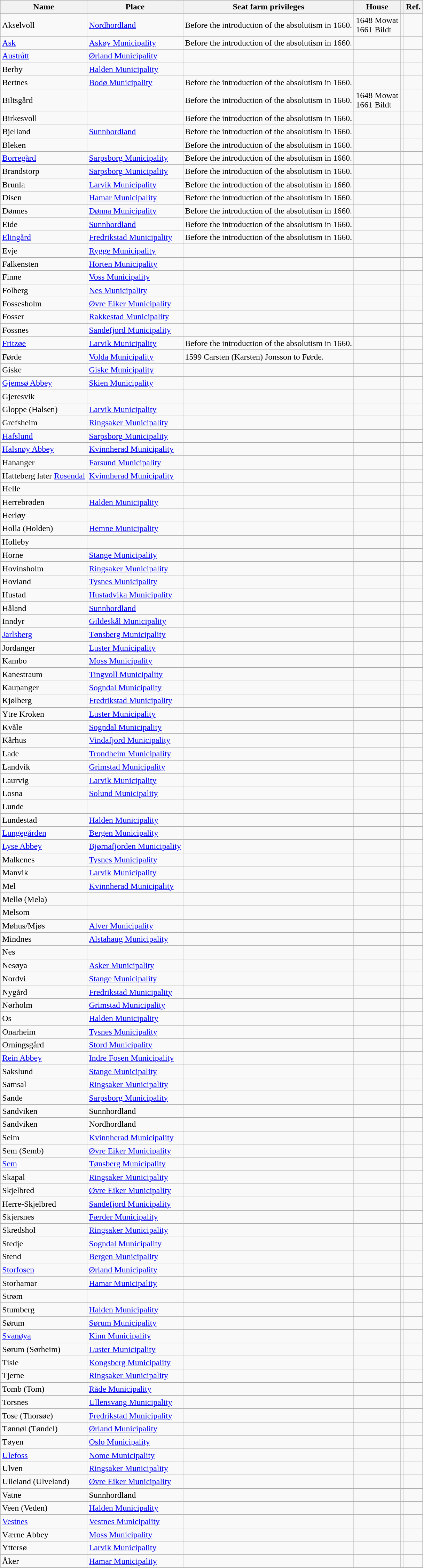<table class="wikitable sortable">
<tr>
<th>Name</th>
<th>Place</th>
<th>Seat farm privileges</th>
<th>House</th>
<th></th>
<th>Ref.</th>
</tr>
<tr>
<td>Akselvoll</td>
<td><a href='#'>Nordhordland</a></td>
<td>Before the introduction of the absolutism in 1660.</td>
<td>1648 Mowat<br>1661 Bildt</td>
<td></td>
<td></td>
</tr>
<tr>
<td><a href='#'>Ask</a></td>
<td><a href='#'>Askøy Municipality</a></td>
<td>Before the introduction of the absolutism in 1660.</td>
<td></td>
<td></td>
<td></td>
</tr>
<tr>
<td><a href='#'>Austrått</a></td>
<td><a href='#'>Ørland Municipality</a></td>
<td></td>
<td></td>
<td></td>
<td></td>
</tr>
<tr>
<td>Berby</td>
<td><a href='#'>Halden Municipality</a></td>
<td></td>
<td></td>
<td></td>
<td></td>
</tr>
<tr>
<td>Bertnes</td>
<td><a href='#'>Bodø Municipality</a></td>
<td>Before the introduction of the absolutism in 1660.</td>
<td></td>
<td></td>
<td></td>
</tr>
<tr>
<td>Biltsgård</td>
<td></td>
<td>Before the introduction of the absolutism in 1660.</td>
<td>1648 Mowat<br>1661 Bildt</td>
<td></td>
<td></td>
</tr>
<tr>
<td>Birkesvoll</td>
<td></td>
<td>Before the introduction of the absolutism in 1660.</td>
<td></td>
<td></td>
<td></td>
</tr>
<tr>
<td>Bjelland</td>
<td><a href='#'>Sunnhordland</a></td>
<td>Before the introduction of the absolutism in 1660.</td>
<td></td>
<td></td>
<td></td>
</tr>
<tr>
<td>Bleken</td>
<td></td>
<td>Before the introduction of the absolutism in 1660.</td>
<td></td>
<td></td>
<td></td>
</tr>
<tr>
<td><a href='#'>Borregård</a></td>
<td><a href='#'>Sarpsborg Municipality</a></td>
<td>Before the introduction of the absolutism in 1660.</td>
<td></td>
<td></td>
<td></td>
</tr>
<tr>
<td>Brandstorp</td>
<td><a href='#'>Sarpsborg Municipality</a></td>
<td>Before the introduction of the absolutism in 1660.</td>
<td></td>
<td></td>
<td></td>
</tr>
<tr>
<td>Brunla</td>
<td><a href='#'>Larvik Municipality</a></td>
<td>Before the introduction of the absolutism in 1660.</td>
<td></td>
<td></td>
<td></td>
</tr>
<tr>
<td>Disen</td>
<td><a href='#'>Hamar Municipality</a></td>
<td>Before the introduction of the absolutism in 1660.</td>
<td></td>
<td></td>
<td></td>
</tr>
<tr>
<td>Dønnes</td>
<td><a href='#'>Dønna Municipality</a></td>
<td>Before the introduction of the absolutism in 1660.</td>
<td></td>
<td></td>
<td></td>
</tr>
<tr>
<td>Eide</td>
<td><a href='#'>Sunnhordland</a></td>
<td>Before the introduction of the absolutism in 1660.</td>
<td></td>
<td></td>
<td></td>
</tr>
<tr>
<td><a href='#'>Elingård</a></td>
<td><a href='#'>Fredrikstad Municipality</a></td>
<td>Before the introduction of the absolutism in 1660.</td>
<td></td>
<td></td>
<td></td>
</tr>
<tr>
<td>Evje</td>
<td><a href='#'>Rygge Municipality</a></td>
<td></td>
<td></td>
<td></td>
<td></td>
</tr>
<tr>
<td>Falkensten</td>
<td><a href='#'>Horten Municipality</a></td>
<td></td>
<td></td>
<td></td>
<td></td>
</tr>
<tr>
<td>Finne</td>
<td><a href='#'>Voss Municipality</a></td>
<td></td>
<td></td>
<td></td>
<td></td>
</tr>
<tr>
<td>Folberg</td>
<td><a href='#'>Nes Municipality</a></td>
<td></td>
<td></td>
<td></td>
<td></td>
</tr>
<tr>
<td>Fossesholm</td>
<td><a href='#'>Øvre Eiker Municipality</a></td>
<td></td>
<td></td>
<td></td>
<td></td>
</tr>
<tr>
<td>Fosser</td>
<td><a href='#'>Rakkestad Municipality</a></td>
<td></td>
<td></td>
<td></td>
<td></td>
</tr>
<tr>
<td>Fossnes</td>
<td><a href='#'>Sandefjord Municipality</a></td>
<td></td>
<td></td>
<td></td>
<td></td>
</tr>
<tr>
<td><a href='#'>Fritzøe</a></td>
<td><a href='#'>Larvik Municipality</a></td>
<td>Before the introduction of the absolutism in 1660.</td>
<td></td>
<td></td>
<td></td>
</tr>
<tr>
<td>Førde</td>
<td><a href='#'>Volda Municipality</a></td>
<td>1599 Carsten (Karsten) Jonsson to Førde.</td>
<td></td>
<td></td>
<td></td>
</tr>
<tr>
<td>Giske</td>
<td><a href='#'>Giske Municipality</a></td>
<td></td>
<td></td>
<td></td>
<td></td>
</tr>
<tr>
<td><a href='#'>Gjemsø Abbey</a></td>
<td><a href='#'>Skien Municipality</a></td>
<td></td>
<td></td>
<td></td>
<td></td>
</tr>
<tr>
<td>Gjeresvik</td>
<td></td>
<td></td>
<td></td>
<td></td>
<td></td>
</tr>
<tr>
<td>Gloppe (Halsen)</td>
<td><a href='#'>Larvik Municipality</a></td>
<td></td>
<td></td>
<td></td>
<td></td>
</tr>
<tr>
<td>Grefsheim</td>
<td><a href='#'>Ringsaker Municipality</a></td>
<td></td>
<td></td>
<td></td>
<td></td>
</tr>
<tr>
<td><a href='#'>Hafslund</a></td>
<td><a href='#'>Sarpsborg Municipality</a></td>
<td></td>
<td></td>
<td></td>
<td></td>
</tr>
<tr>
<td><a href='#'>Halsnøy Abbey</a></td>
<td><a href='#'>Kvinnherad Municipality</a></td>
<td></td>
<td></td>
<td></td>
<td></td>
</tr>
<tr>
<td>Hananger</td>
<td><a href='#'>Farsund Municipality</a></td>
<td></td>
<td></td>
<td></td>
<td></td>
</tr>
<tr>
<td>Hatteberg later <a href='#'>Rosendal</a></td>
<td><a href='#'>Kvinnherad Municipality</a></td>
<td></td>
<td></td>
<td></td>
<td></td>
</tr>
<tr>
<td>Helle</td>
<td></td>
<td></td>
<td></td>
<td></td>
<td></td>
</tr>
<tr>
<td>Herrebrøden</td>
<td><a href='#'>Halden Municipality</a></td>
<td></td>
<td></td>
<td></td>
<td></td>
</tr>
<tr>
<td>Herløy</td>
<td></td>
<td></td>
<td></td>
<td></td>
<td></td>
</tr>
<tr>
<td>Holla (Holden)</td>
<td><a href='#'>Hemne Municipality</a></td>
<td></td>
<td></td>
<td></td>
<td></td>
</tr>
<tr>
<td>Holleby</td>
<td></td>
<td></td>
<td></td>
<td></td>
<td></td>
</tr>
<tr>
<td>Horne</td>
<td><a href='#'>Stange Municipality</a></td>
<td></td>
<td></td>
<td></td>
<td></td>
</tr>
<tr>
<td>Hovinsholm</td>
<td><a href='#'>Ringsaker Municipality</a></td>
<td></td>
<td></td>
<td></td>
<td></td>
</tr>
<tr>
<td>Hovland</td>
<td><a href='#'>Tysnes Municipality</a></td>
<td></td>
<td></td>
<td></td>
<td></td>
</tr>
<tr>
<td>Hustad</td>
<td><a href='#'>Hustadvika Municipality</a></td>
<td></td>
<td></td>
<td></td>
<td></td>
</tr>
<tr>
<td>Håland</td>
<td><a href='#'>Sunnhordland</a></td>
<td></td>
<td></td>
<td></td>
<td></td>
</tr>
<tr>
<td>Inndyr</td>
<td><a href='#'>Gildeskål Municipality</a></td>
<td></td>
<td></td>
<td></td>
<td></td>
</tr>
<tr>
<td><a href='#'>Jarlsberg</a></td>
<td><a href='#'>Tønsberg Municipality</a></td>
<td></td>
<td></td>
<td></td>
<td></td>
</tr>
<tr>
<td>Jordanger</td>
<td><a href='#'>Luster Municipality</a></td>
<td></td>
<td></td>
<td></td>
<td></td>
</tr>
<tr>
<td>Kambo</td>
<td><a href='#'>Moss Municipality</a></td>
<td></td>
<td></td>
<td></td>
<td></td>
</tr>
<tr>
<td>Kanestraum</td>
<td><a href='#'>Tingvoll Municipality</a></td>
<td></td>
<td></td>
<td></td>
<td></td>
</tr>
<tr>
<td>Kaupanger</td>
<td><a href='#'>Sogndal Municipality</a></td>
<td></td>
<td></td>
<td></td>
<td></td>
</tr>
<tr>
<td>Kjølberg</td>
<td><a href='#'>Fredrikstad Municipality</a></td>
<td></td>
<td></td>
<td></td>
<td></td>
</tr>
<tr>
<td>Ytre Kroken</td>
<td><a href='#'>Luster Municipality</a></td>
<td></td>
<td></td>
<td></td>
<td></td>
</tr>
<tr>
<td>Kvåle</td>
<td><a href='#'>Sogndal Municipality</a></td>
<td></td>
<td></td>
<td></td>
<td></td>
</tr>
<tr>
<td>Kårhus</td>
<td><a href='#'>Vindafjord Municipality</a></td>
<td></td>
<td></td>
<td></td>
<td></td>
</tr>
<tr>
<td>Lade</td>
<td><a href='#'>Trondheim Municipality</a></td>
<td></td>
<td></td>
<td></td>
<td></td>
</tr>
<tr>
<td>Landvik</td>
<td><a href='#'>Grimstad Municipality</a></td>
<td></td>
<td></td>
<td></td>
<td></td>
</tr>
<tr>
<td>Laurvig</td>
<td><a href='#'>Larvik Municipality</a></td>
<td></td>
<td></td>
<td></td>
<td></td>
</tr>
<tr>
<td>Losna</td>
<td><a href='#'>Solund Municipality</a></td>
<td></td>
<td></td>
<td></td>
<td></td>
</tr>
<tr>
<td>Lunde</td>
<td></td>
<td></td>
<td></td>
<td></td>
<td></td>
</tr>
<tr>
<td>Lundestad</td>
<td><a href='#'>Halden Municipality</a></td>
<td></td>
<td></td>
<td></td>
<td></td>
</tr>
<tr>
<td><a href='#'>Lungegården</a></td>
<td><a href='#'>Bergen Municipality</a></td>
<td></td>
<td></td>
<td></td>
<td></td>
</tr>
<tr>
<td><a href='#'>Lyse Abbey</a></td>
<td><a href='#'>Bjørnafjorden Municipality</a></td>
<td></td>
<td></td>
<td></td>
<td></td>
</tr>
<tr>
<td>Malkenes</td>
<td><a href='#'>Tysnes Municipality</a></td>
<td></td>
<td></td>
<td></td>
<td></td>
</tr>
<tr>
<td>Manvik</td>
<td><a href='#'>Larvik Municipality</a></td>
<td></td>
<td></td>
<td></td>
<td></td>
</tr>
<tr>
<td>Mel</td>
<td><a href='#'>Kvinnherad Municipality</a></td>
<td></td>
<td></td>
<td></td>
<td></td>
</tr>
<tr>
<td>Mellø (Mela)</td>
<td></td>
<td></td>
<td></td>
<td></td>
<td></td>
</tr>
<tr>
<td>Melsom</td>
<td></td>
<td></td>
<td></td>
<td></td>
<td></td>
</tr>
<tr>
<td>Møhus/Mjøs</td>
<td><a href='#'>Alver Municipality</a></td>
<td></td>
<td></td>
<td></td>
<td></td>
</tr>
<tr>
<td>Mindnes</td>
<td><a href='#'>Alstahaug Municipality</a></td>
<td></td>
<td></td>
<td></td>
<td></td>
</tr>
<tr>
<td>Nes</td>
<td></td>
<td></td>
<td></td>
<td></td>
<td></td>
</tr>
<tr>
<td>Nesøya</td>
<td><a href='#'>Asker Municipality</a></td>
<td></td>
<td></td>
<td></td>
<td></td>
</tr>
<tr>
<td>Nordvi</td>
<td><a href='#'>Stange Municipality</a></td>
<td></td>
<td></td>
<td></td>
<td></td>
</tr>
<tr>
<td>Nygård</td>
<td><a href='#'>Fredrikstad Municipality</a></td>
<td></td>
<td></td>
<td></td>
<td></td>
</tr>
<tr>
<td>Nørholm</td>
<td><a href='#'>Grimstad Municipality</a></td>
<td></td>
<td></td>
<td></td>
<td></td>
</tr>
<tr>
<td>Os</td>
<td><a href='#'>Halden Municipality</a></td>
<td></td>
<td></td>
<td></td>
<td></td>
</tr>
<tr>
<td>Onarheim</td>
<td><a href='#'>Tysnes Municipality</a></td>
<td></td>
<td></td>
<td></td>
<td></td>
</tr>
<tr>
<td>Orningsgård</td>
<td><a href='#'>Stord Municipality</a></td>
<td></td>
<td></td>
<td></td>
<td></td>
</tr>
<tr>
<td><a href='#'>Rein Abbey</a></td>
<td><a href='#'>Indre Fosen Municipality</a></td>
<td></td>
<td></td>
<td></td>
<td></td>
</tr>
<tr>
<td>Sakslund</td>
<td><a href='#'>Stange Municipality</a></td>
<td></td>
<td></td>
<td></td>
<td></td>
</tr>
<tr>
<td>Samsal</td>
<td><a href='#'>Ringsaker Municipality</a></td>
<td></td>
<td></td>
<td></td>
<td></td>
</tr>
<tr>
<td>Sande</td>
<td><a href='#'>Sarpsborg Municipality</a></td>
<td></td>
<td></td>
<td></td>
<td></td>
</tr>
<tr>
<td>Sandviken</td>
<td>Sunnhordland</td>
<td></td>
<td></td>
<td></td>
<td></td>
</tr>
<tr>
<td>Sandviken</td>
<td>Nordhordland</td>
<td></td>
<td></td>
<td></td>
<td></td>
</tr>
<tr>
<td>Seim</td>
<td><a href='#'>Kvinnherad Municipality</a></td>
<td></td>
<td></td>
<td></td>
<td></td>
</tr>
<tr>
<td>Sem (Semb)</td>
<td><a href='#'>Øvre Eiker Municipality</a></td>
<td></td>
<td></td>
<td></td>
<td></td>
</tr>
<tr>
<td><a href='#'>Sem</a></td>
<td><a href='#'>Tønsberg Municipality</a></td>
<td></td>
<td></td>
<td></td>
<td></td>
</tr>
<tr>
<td>Skapal</td>
<td><a href='#'>Ringsaker Municipality</a></td>
<td></td>
<td></td>
<td></td>
<td></td>
</tr>
<tr>
<td>Skjelbred</td>
<td><a href='#'>Øvre Eiker Municipality</a></td>
<td></td>
<td></td>
<td></td>
<td></td>
</tr>
<tr>
<td>Herre-Skjelbred</td>
<td><a href='#'>Sandefjord Municipality</a></td>
<td></td>
<td></td>
<td></td>
<td></td>
</tr>
<tr>
<td>Skjersnes</td>
<td><a href='#'>Færder Municipality</a></td>
<td></td>
<td></td>
<td></td>
<td></td>
</tr>
<tr>
<td>Skredshol</td>
<td><a href='#'>Ringsaker Municipality</a></td>
<td></td>
<td></td>
<td></td>
<td></td>
</tr>
<tr>
<td>Stedje</td>
<td><a href='#'>Sogndal Municipality</a></td>
<td></td>
<td></td>
<td></td>
<td></td>
</tr>
<tr>
<td>Stend</td>
<td><a href='#'>Bergen Municipality</a></td>
<td></td>
<td></td>
<td></td>
<td></td>
</tr>
<tr>
<td><a href='#'>Storfosen</a></td>
<td><a href='#'>Ørland Municipality</a></td>
<td></td>
<td></td>
<td></td>
<td></td>
</tr>
<tr>
<td>Storhamar</td>
<td><a href='#'>Hamar Municipality</a></td>
<td></td>
<td></td>
<td></td>
<td></td>
</tr>
<tr>
<td>Strøm</td>
<td></td>
<td></td>
<td></td>
<td></td>
<td></td>
</tr>
<tr>
<td>Stumberg</td>
<td><a href='#'>Halden Municipality</a></td>
<td></td>
<td></td>
<td></td>
<td></td>
</tr>
<tr>
<td>Sørum</td>
<td><a href='#'>Sørum Municipality</a></td>
<td></td>
<td></td>
<td></td>
<td></td>
</tr>
<tr>
<td><a href='#'>Svanøya</a></td>
<td><a href='#'>Kinn Municipality</a></td>
<td></td>
<td></td>
<td></td>
<td></td>
</tr>
<tr>
<td>Sørum (Sørheim)</td>
<td><a href='#'>Luster Municipality</a></td>
<td></td>
<td></td>
<td></td>
<td></td>
</tr>
<tr>
<td>Tisle</td>
<td><a href='#'>Kongsberg Municipality</a></td>
<td></td>
<td></td>
<td></td>
<td></td>
</tr>
<tr>
<td>Tjerne</td>
<td><a href='#'>Ringsaker Municipality</a></td>
<td></td>
<td></td>
<td></td>
<td></td>
</tr>
<tr>
<td>Tomb (Tom)</td>
<td><a href='#'>Råde Municipality</a></td>
<td></td>
<td></td>
<td></td>
<td></td>
</tr>
<tr>
<td>Torsnes</td>
<td><a href='#'>Ullensvang Municipality</a></td>
<td></td>
<td></td>
<td></td>
<td></td>
</tr>
<tr>
<td>Tose (Thorsøe)</td>
<td><a href='#'>Fredrikstad Municipality</a></td>
<td></td>
<td></td>
<td></td>
<td></td>
</tr>
<tr>
<td>Tønnøl (Tøndel)</td>
<td><a href='#'>Ørland Municipality</a></td>
<td></td>
<td></td>
<td></td>
<td></td>
</tr>
<tr>
<td>Tøyen</td>
<td><a href='#'>Oslo Municipality</a></td>
<td></td>
<td></td>
<td></td>
<td></td>
</tr>
<tr>
<td><a href='#'>Ulefoss</a></td>
<td><a href='#'>Nome Municipality</a></td>
<td></td>
<td></td>
<td></td>
<td></td>
</tr>
<tr>
<td>Ulven</td>
<td><a href='#'>Ringsaker Municipality</a></td>
<td></td>
<td></td>
<td></td>
<td></td>
</tr>
<tr>
<td>Ulleland (Ulveland)</td>
<td><a href='#'>Øvre Eiker Municipality</a></td>
<td></td>
<td></td>
<td></td>
<td></td>
</tr>
<tr>
<td>Vatne</td>
<td>Sunnhordland</td>
<td></td>
<td></td>
<td></td>
<td></td>
</tr>
<tr>
<td>Veen (Veden)</td>
<td><a href='#'>Halden Municipality</a></td>
<td></td>
<td></td>
<td></td>
<td></td>
</tr>
<tr>
<td><a href='#'>Vestnes</a></td>
<td><a href='#'>Vestnes Municipality</a></td>
<td></td>
<td></td>
<td></td>
<td></td>
</tr>
<tr>
<td>Værne Abbey</td>
<td><a href='#'>Moss Municipality</a></td>
<td></td>
<td></td>
<td></td>
<td></td>
</tr>
<tr>
<td>Yttersø</td>
<td><a href='#'>Larvik Municipality</a></td>
<td></td>
<td></td>
<td></td>
<td></td>
</tr>
<tr>
<td>Åker</td>
<td><a href='#'>Hamar Municipality</a></td>
<td></td>
<td></td>
<td></td>
<td></td>
</tr>
<tr>
</tr>
</table>
